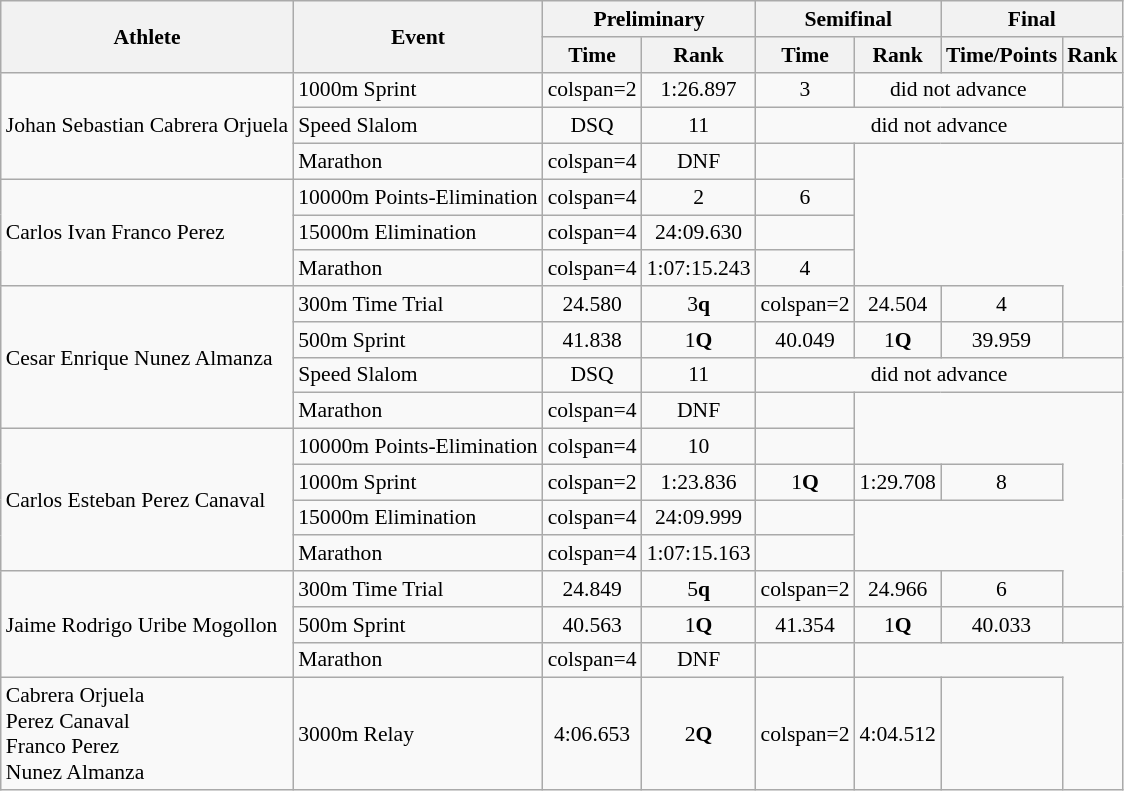<table class="wikitable" border="1" style="font-size:90%">
<tr>
<th rowspan=2>Athlete</th>
<th rowspan=2>Event</th>
<th colspan=2>Preliminary</th>
<th colspan=2>Semifinal</th>
<th colspan=2>Final</th>
</tr>
<tr>
<th>Time</th>
<th>Rank</th>
<th>Time</th>
<th>Rank</th>
<th>Time/Points</th>
<th>Rank</th>
</tr>
<tr align=center>
<td align=left rowspan=3>Johan Sebastian Cabrera Orjuela</td>
<td align=left>1000m Sprint</td>
<td>colspan=2 </td>
<td>1:26.897</td>
<td>3</td>
<td colspan=2>did not advance</td>
</tr>
<tr align=center>
<td align=left>Speed Slalom</td>
<td>DSQ</td>
<td>11</td>
<td colspan=4>did not advance</td>
</tr>
<tr align=center>
<td align=left>Marathon</td>
<td>colspan=4 </td>
<td>DNF</td>
<td></td>
</tr>
<tr align=center>
<td align=left rowspan=3>Carlos Ivan Franco Perez</td>
<td align=left>10000m Points-Elimination</td>
<td>colspan=4 </td>
<td>2</td>
<td>6</td>
</tr>
<tr align=center>
<td align=left>15000m Elimination</td>
<td>colspan=4 </td>
<td>24:09.630</td>
<td></td>
</tr>
<tr align=center>
<td align=left>Marathon</td>
<td>colspan=4 </td>
<td>1:07:15.243</td>
<td>4</td>
</tr>
<tr align=center>
<td align=left rowspan=4>Cesar Enrique Nunez Almanza</td>
<td align=left>300m Time Trial</td>
<td>24.580</td>
<td>3<strong>q</strong></td>
<td>colspan=2 </td>
<td>24.504</td>
<td>4</td>
</tr>
<tr align=center>
<td align=left>500m Sprint</td>
<td>41.838</td>
<td>1<strong>Q</strong></td>
<td>40.049</td>
<td>1<strong>Q</strong></td>
<td>39.959</td>
<td></td>
</tr>
<tr align=center>
<td align=left>Speed Slalom</td>
<td>DSQ</td>
<td>11</td>
<td colspan=4>did not advance</td>
</tr>
<tr align=center>
<td align=left>Marathon</td>
<td>colspan=4 </td>
<td>DNF</td>
<td></td>
</tr>
<tr align=center>
<td align=left rowspan=4>Carlos Esteban Perez Canaval</td>
<td align=left>10000m Points-Elimination</td>
<td>colspan=4 </td>
<td>10</td>
<td></td>
</tr>
<tr align=center>
<td align=left>1000m Sprint</td>
<td>colspan=2 </td>
<td>1:23.836</td>
<td>1<strong>Q</strong></td>
<td>1:29.708</td>
<td>8</td>
</tr>
<tr align=center>
<td align=left>15000m Elimination</td>
<td>colspan=4 </td>
<td>24:09.999</td>
<td></td>
</tr>
<tr align=center>
<td align=left>Marathon</td>
<td>colspan=4 </td>
<td>1:07:15.163</td>
<td></td>
</tr>
<tr align=center>
<td align=left rowspan=3>Jaime Rodrigo Uribe Mogollon</td>
<td align=left>300m Time Trial</td>
<td>24.849</td>
<td>5<strong>q</strong></td>
<td>colspan=2 </td>
<td>24.966</td>
<td>6</td>
</tr>
<tr align=center>
<td align=left>500m Sprint</td>
<td>40.563</td>
<td>1<strong>Q</strong></td>
<td>41.354</td>
<td>1<strong>Q</strong></td>
<td>40.033</td>
<td></td>
</tr>
<tr align=center>
<td align=left>Marathon</td>
<td>colspan=4 </td>
<td>DNF</td>
<td></td>
</tr>
<tr align=center>
<td align=left>Cabrera Orjuela<br>Perez Canaval<br>Franco Perez<br>Nunez Almanza</td>
<td align=left>3000m Relay</td>
<td>4:06.653</td>
<td>2<strong>Q</strong></td>
<td>colspan=2 </td>
<td>4:04.512</td>
<td></td>
</tr>
</table>
